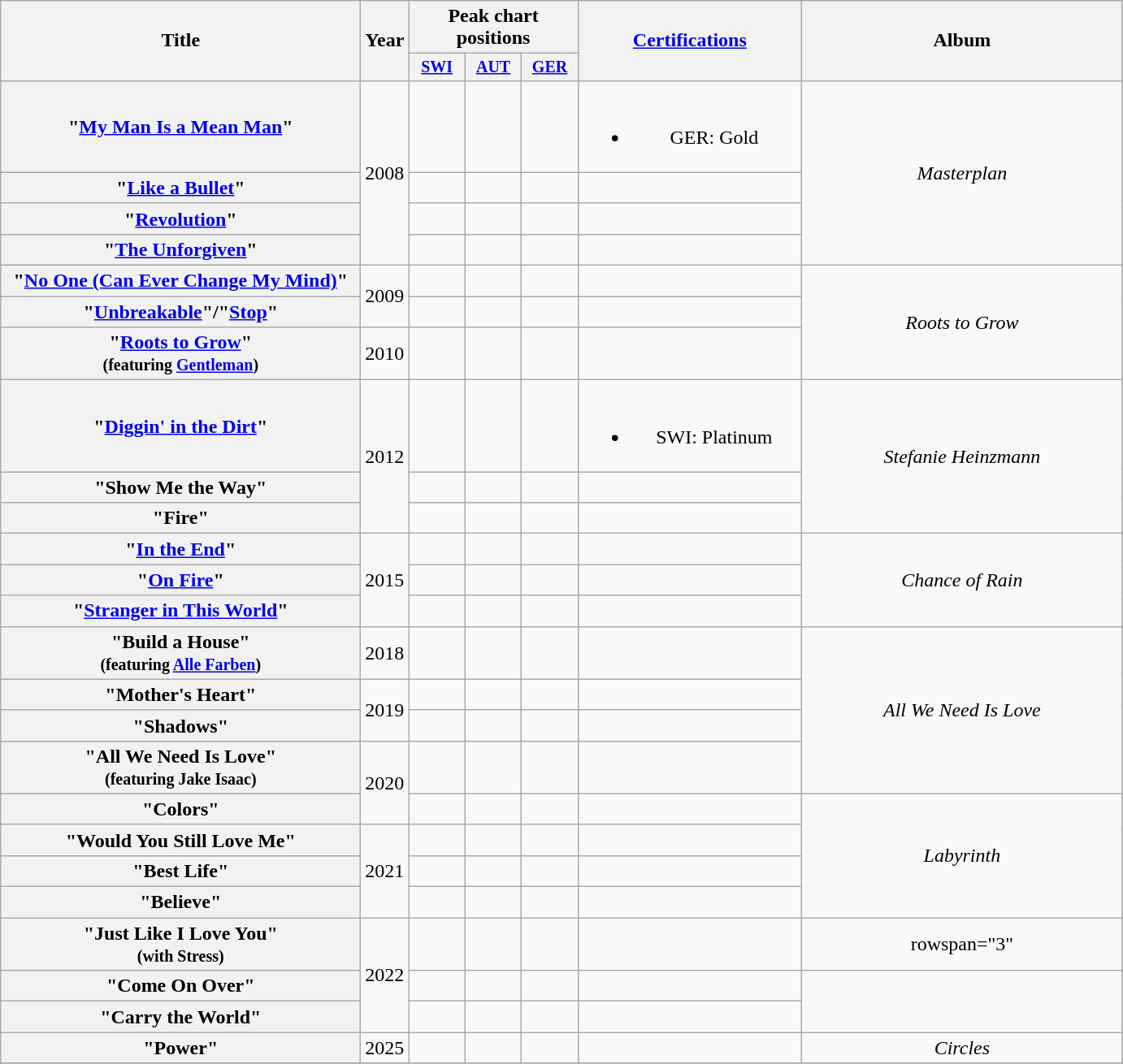<table class="wikitable plainrowheaders" style="text-align:center;" border="1">
<tr>
<th scope="col" rowspan="2" style="width:18em;">Title</th>
<th scope="col" rowspan="2">Year</th>
<th scope="col" colspan="3">Peak chart positions</th>
<th scope="col" rowspan="2" style="width:11em;"><a href='#'>Certifications</a></th>
<th scope="col" rowspan="2" style="width:16em;">Album</th>
</tr>
<tr style="font-size:smaller;">
<th width="40"><a href='#'>SWI</a><br></th>
<th width="40"><a href='#'>AUT</a><br></th>
<th width="40"><a href='#'>GER</a><br></th>
</tr>
<tr>
<th scope="row">"<a href='#'>My Man Is a Mean Man</a>"</th>
<td rowspan="4">2008</td>
<td></td>
<td></td>
<td></td>
<td><br><ul><li>GER: Gold</li></ul></td>
<td rowspan="4"><em>Masterplan</em></td>
</tr>
<tr>
<th scope="row">"<a href='#'>Like a Bullet</a>"</th>
<td></td>
<td></td>
<td></td>
<td></td>
</tr>
<tr>
<th scope="row">"<a href='#'>Revolution</a>"</th>
<td></td>
<td></td>
<td></td>
<td></td>
</tr>
<tr>
<th scope="row">"<a href='#'>The Unforgiven</a>"</th>
<td></td>
<td></td>
<td></td>
<td></td>
</tr>
<tr>
<th scope="row">"<a href='#'>No One (Can Ever Change My Mind)</a>"</th>
<td rowspan="2">2009</td>
<td></td>
<td></td>
<td></td>
<td></td>
<td rowspan="3"><em>Roots to Grow</em></td>
</tr>
<tr>
<th scope="row">"<a href='#'>Unbreakable</a>"/"<a href='#'>Stop</a>"</th>
<td></td>
<td></td>
<td></td>
<td></td>
</tr>
<tr>
<th scope="row">"<a href='#'>Roots to Grow</a>"<br><small>(featuring <a href='#'>Gentleman</a>)</small></th>
<td>2010</td>
<td></td>
<td></td>
<td></td>
<td></td>
</tr>
<tr>
<th scope="row">"<a href='#'>Diggin' in the Dirt</a>"</th>
<td rowspan="3">2012</td>
<td></td>
<td></td>
<td></td>
<td><br><ul><li>SWI: Platinum</li></ul></td>
<td rowspan="3"><em>Stefanie Heinzmann</em></td>
</tr>
<tr>
<th scope="row">"Show Me the Way"</th>
<td></td>
<td></td>
<td></td>
<td></td>
</tr>
<tr>
<th scope="row">"Fire"</th>
<td></td>
<td></td>
<td></td>
<td></td>
</tr>
<tr>
<th scope="row">"<a href='#'>In the End</a>"</th>
<td rowspan="3">2015</td>
<td></td>
<td></td>
<td></td>
<td></td>
<td rowspan="3"><em>Chance of Rain</em></td>
</tr>
<tr>
<th scope="row">"<a href='#'>On Fire</a>"</th>
<td></td>
<td></td>
<td></td>
<td></td>
</tr>
<tr>
<th scope="row">"<a href='#'>Stranger in This World</a>"</th>
<td></td>
<td></td>
<td></td>
<td></td>
</tr>
<tr>
<th scope="row">"Build a House"<br><small>(featuring <a href='#'>Alle Farben</a>)</small></th>
<td>2018</td>
<td></td>
<td></td>
<td></td>
<td></td>
<td rowspan="4"><em>All We Need Is Love</em></td>
</tr>
<tr>
<th scope="row">"Mother's Heart"</th>
<td rowspan="2">2019</td>
<td></td>
<td></td>
<td></td>
<td></td>
</tr>
<tr>
<th scope="row">"Shadows"</th>
<td></td>
<td></td>
<td></td>
<td></td>
</tr>
<tr>
<th scope="row">"All We Need Is Love"<br><small>(featuring Jake Isaac)</small></th>
<td rowspan="2">2020</td>
<td></td>
<td></td>
<td></td>
<td></td>
</tr>
<tr>
<th scope="row">"Colors"</th>
<td></td>
<td></td>
<td></td>
<td></td>
<td rowspan="4"><em>Labyrinth</em></td>
</tr>
<tr>
<th scope="row">"Would You Still Love Me"</th>
<td rowspan="3">2021</td>
<td></td>
<td></td>
<td></td>
<td></td>
</tr>
<tr>
<th scope="row">"Best Life"</th>
<td></td>
<td></td>
<td></td>
<td></td>
</tr>
<tr>
<th scope="row">"Believe"</th>
<td></td>
<td></td>
<td></td>
<td></td>
</tr>
<tr>
<th scope="row">"Just Like I Love You" <br> <small>(with Stress)</small></th>
<td rowspan="3">2022</td>
<td></td>
<td></td>
<td></td>
<td></td>
<td>rowspan="3" </td>
</tr>
<tr>
<th scope="row">"Come On Over"</th>
<td></td>
<td></td>
<td></td>
<td></td>
</tr>
<tr>
<th scope="row">"Carry the World"</th>
<td></td>
<td></td>
<td></td>
<td></td>
</tr>
<tr>
<th scope="row">"Power"</th>
<td rowspan="1">2025</td>
<td></td>
<td></td>
<td></td>
<td></td>
<td rowspan="1"><em>Circles</em></td>
</tr>
<tr>
</tr>
</table>
